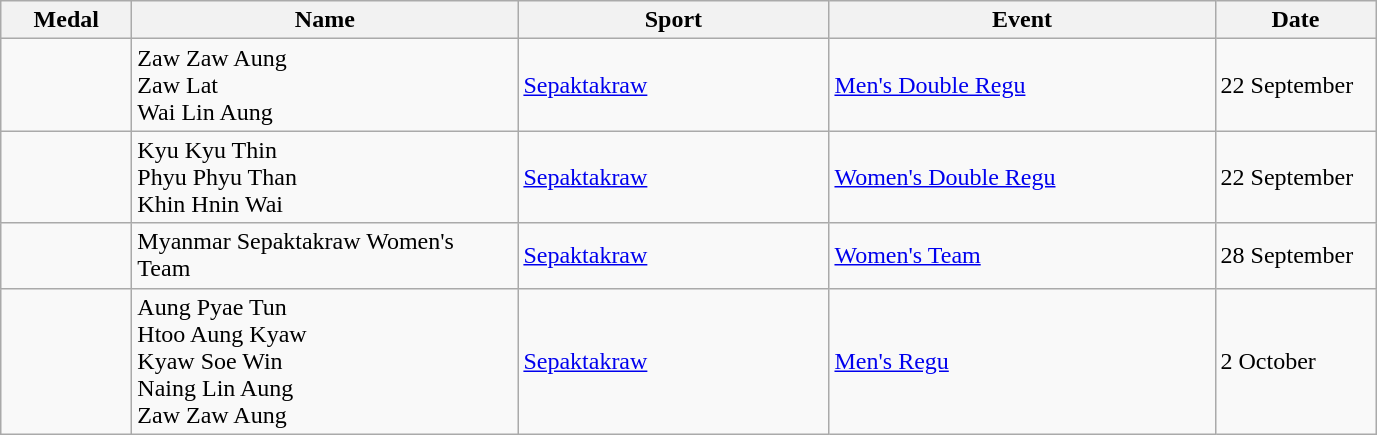<table class="wikitable sortable" style="font-size:100%">
<tr>
<th width="80">Medal</th>
<th width="250">Name</th>
<th width="200">Sport</th>
<th width="250">Event</th>
<th width="100">Date</th>
</tr>
<tr>
<td></td>
<td>Zaw Zaw Aung <br> Zaw Lat <br> Wai Lin Aung</td>
<td><a href='#'>Sepaktakraw</a></td>
<td><a href='#'>Men's Double Regu</a></td>
<td>22 September</td>
</tr>
<tr>
<td></td>
<td>Kyu Kyu Thin <br> Phyu Phyu Than <br> Khin Hnin Wai</td>
<td><a href='#'>Sepaktakraw</a></td>
<td><a href='#'>Women's Double Regu</a></td>
<td>22 September</td>
</tr>
<tr>
<td></td>
<td>Myanmar Sepaktakraw Women's Team</td>
<td><a href='#'>Sepaktakraw</a></td>
<td><a href='#'>Women's Team</a></td>
<td>28 September</td>
</tr>
<tr>
<td></td>
<td>Aung Pyae Tun <br> Htoo Aung Kyaw <br> Kyaw Soe Win <br> Naing Lin Aung <br> Zaw Zaw Aung</td>
<td><a href='#'>Sepaktakraw</a></td>
<td><a href='#'>Men's Regu</a></td>
<td>2 October</td>
</tr>
</table>
